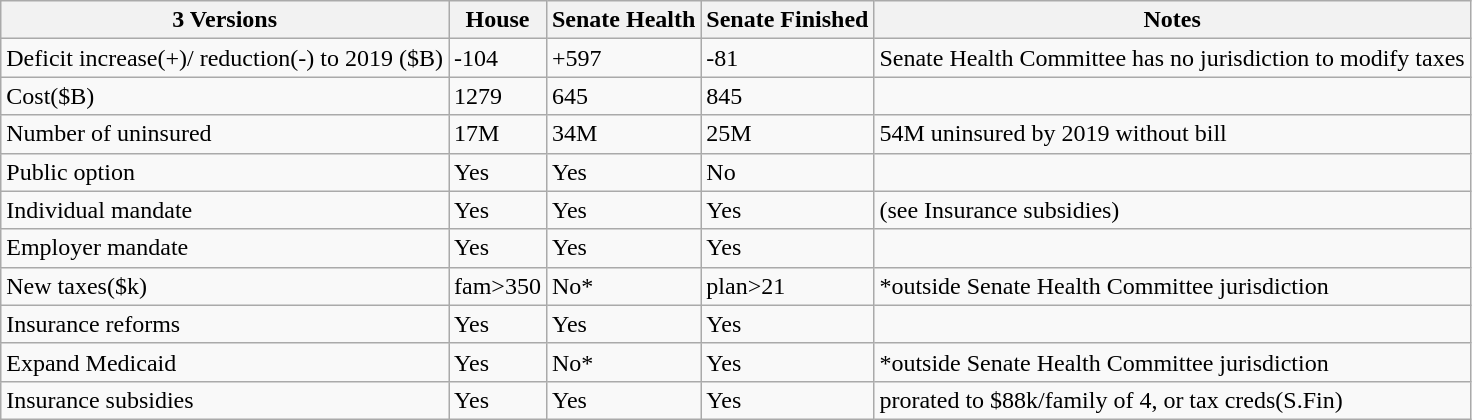<table class="wikitable">
<tr>
<th>3 Versions</th>
<th>House</th>
<th>Senate Health</th>
<th>Senate Finished</th>
<th>Notes</th>
</tr>
<tr>
<td>Deficit increase(+)/ reduction(-) to 2019 ($B)</td>
<td>-104</td>
<td>+597</td>
<td>-81</td>
<td>Senate Health Committee has no jurisdiction to modify taxes</td>
</tr>
<tr>
<td>Cost($B)</td>
<td>1279</td>
<td>645</td>
<td>845</td>
</tr>
<tr>
<td>Number of uninsured</td>
<td>17M</td>
<td>34M</td>
<td>25M</td>
<td>54M uninsured by 2019 without bill</td>
</tr>
<tr>
<td>Public option</td>
<td>Yes</td>
<td>Yes</td>
<td>No</td>
<td></td>
</tr>
<tr>
<td>Individual mandate</td>
<td>Yes</td>
<td>Yes</td>
<td>Yes</td>
<td>(see Insurance subsidies)</td>
</tr>
<tr>
<td>Employer mandate</td>
<td>Yes</td>
<td>Yes</td>
<td>Yes</td>
<td></td>
</tr>
<tr>
<td>New taxes($k)</td>
<td>fam>350</td>
<td>No*</td>
<td>plan>21</td>
<td>*outside Senate Health Committee jurisdiction</td>
</tr>
<tr>
<td>Insurance reforms</td>
<td>Yes</td>
<td>Yes</td>
<td>Yes</td>
<td></td>
</tr>
<tr>
<td>Expand Medicaid</td>
<td>Yes</td>
<td>No*</td>
<td>Yes</td>
<td>*outside Senate Health Committee jurisdiction</td>
</tr>
<tr>
<td>Insurance subsidies</td>
<td>Yes</td>
<td>Yes</td>
<td>Yes</td>
<td>prorated to $88k/family of 4, or tax creds(S.Fin)</td>
</tr>
</table>
